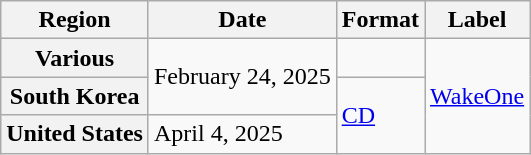<table class="wikitable plainrowheaders">
<tr>
<th scope="col">Region</th>
<th scope="col">Date</th>
<th scope="col">Format</th>
<th scope="col">Label</th>
</tr>
<tr>
<th scope="row">Various</th>
<td rowspan="2">February 24, 2025</td>
<td></td>
<td rowspan="3"><a href='#'>WakeOne</a></td>
</tr>
<tr>
<th scope="row">South Korea</th>
<td rowspan="2"><a href='#'>CD</a></td>
</tr>
<tr>
<th scope="row">United States</th>
<td>April 4, 2025</td>
</tr>
</table>
